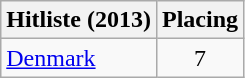<table class="wikitable">
<tr>
<th>Hitliste (2013)</th>
<th>Placing</th>
</tr>
<tr>
<td><a href='#'>Denmark</a></td>
<td style="text-align:center;">7</td>
</tr>
</table>
